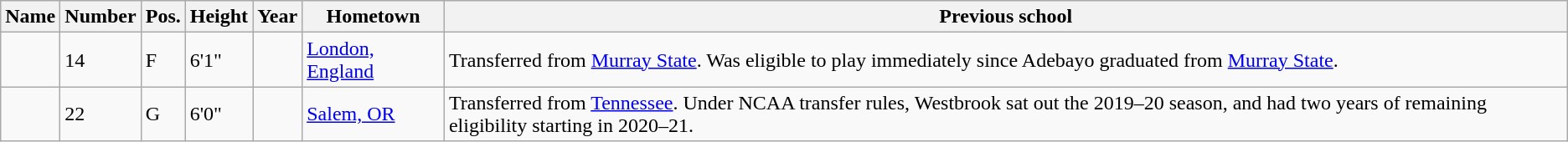<table class="wikitable sortable" border="1">
<tr>
<th>Name</th>
<th>Number</th>
<th>Pos.</th>
<th>Height</th>
<th>Year</th>
<th>Hometown</th>
<th class="unsortable">Previous school</th>
</tr>
<tr>
<td></td>
<td>14</td>
<td>F</td>
<td>6'1"</td>
<td></td>
<td><a href='#'>London, England</a></td>
<td>Transferred from <a href='#'>Murray State</a>. Was eligible to play immediately since Adebayo graduated from <a href='#'>Murray State</a>.</td>
</tr>
<tr>
<td></td>
<td>22</td>
<td>G</td>
<td>6'0"</td>
<td></td>
<td><a href='#'>Salem, OR</a></td>
<td>Transferred from <a href='#'>Tennessee</a>. Under NCAA transfer rules, Westbrook sat out the 2019–20 season, and had two years of remaining eligibility starting in 2020–21.</td>
</tr>
</table>
